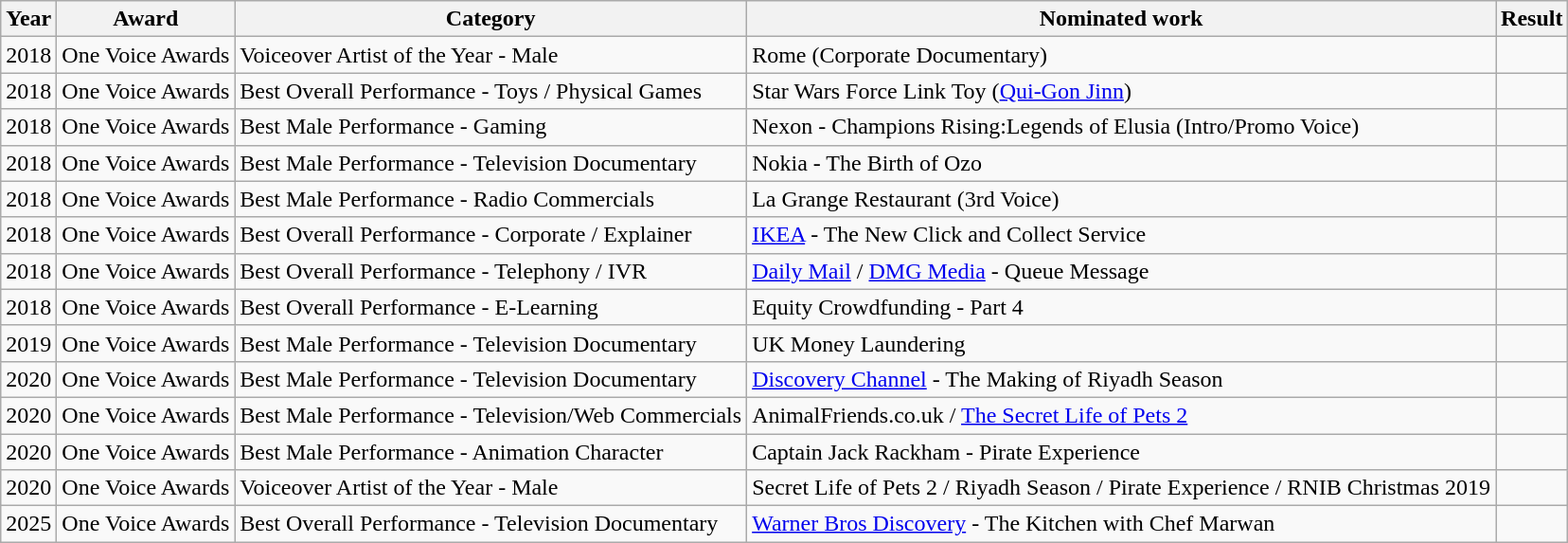<table class="wikitable">
<tr>
<th>Year</th>
<th>Award</th>
<th>Category</th>
<th>Nominated work</th>
<th>Result</th>
</tr>
<tr>
<td>2018</td>
<td>One Voice Awards</td>
<td>Voiceover Artist of the Year - Male</td>
<td>Rome (Corporate Documentary)</td>
<td></td>
</tr>
<tr>
<td>2018</td>
<td>One Voice Awards</td>
<td>Best Overall Performance - Toys / Physical Games</td>
<td>Star Wars Force Link Toy (<a href='#'>Qui-Gon Jinn</a>)</td>
<td></td>
</tr>
<tr>
<td>2018</td>
<td>One Voice Awards</td>
<td>Best Male Performance - Gaming</td>
<td>Nexon - Champions Rising:Legends of Elusia (Intro/Promo Voice)</td>
<td></td>
</tr>
<tr>
<td>2018</td>
<td>One Voice Awards</td>
<td>Best Male Performance - Television Documentary</td>
<td>Nokia - The Birth of Ozo</td>
<td></td>
</tr>
<tr>
<td>2018</td>
<td>One Voice Awards</td>
<td>Best Male Performance - Radio Commercials</td>
<td>La Grange Restaurant (3rd Voice)</td>
<td></td>
</tr>
<tr>
<td>2018</td>
<td>One Voice Awards</td>
<td>Best Overall Performance - Corporate / Explainer</td>
<td><a href='#'>IKEA</a> - The New Click and Collect Service</td>
<td></td>
</tr>
<tr>
<td>2018</td>
<td>One Voice Awards</td>
<td>Best Overall Performance - Telephony / IVR</td>
<td><a href='#'>Daily Mail</a> / <a href='#'>DMG Media</a> - Queue Message</td>
<td></td>
</tr>
<tr>
<td>2018</td>
<td>One Voice Awards</td>
<td>Best Overall Performance - E-Learning</td>
<td>Equity Crowdfunding - Part 4</td>
<td></td>
</tr>
<tr>
<td>2019</td>
<td>One Voice Awards</td>
<td>Best Male Performance - Television Documentary</td>
<td>UK Money Laundering</td>
<td></td>
</tr>
<tr>
<td>2020</td>
<td>One Voice Awards</td>
<td>Best Male Performance - Television Documentary</td>
<td Discovery Channel - The Making of Riyadh Season><a href='#'>Discovery Channel</a> - The Making of Riyadh Season</td>
<td></td>
</tr>
<tr>
<td>2020</td>
<td>One Voice Awards</td>
<td>Best Male Performance - Television/Web Commercials</td>
<td>AnimalFriends.co.uk / <a href='#'>The Secret Life of Pets 2</a></td>
<td></td>
</tr>
<tr>
<td>2020</td>
<td>One Voice Awards</td>
<td>Best Male Performance - Animation Character</td>
<td Captain Jack Rackham - Pirate Experience>Captain Jack Rackham - Pirate Experience</td>
<td></td>
</tr>
<tr>
<td>2020</td>
<td>One Voice Awards</td>
<td>Voiceover Artist of the Year - Male</td>
<td Secret Life of Pets 2, Riyadh Season, Pirate Experience, RNIB Christmas 2019>Secret Life of Pets 2 / Riyadh Season /  Pirate Experience / RNIB Christmas 2019</td>
<td></td>
</tr>
<tr>
<td>2025</td>
<td>One Voice Awards</td>
<td>Best Overall Performance - Television Documentary</td>
<td><a href='#'>Warner Bros Discovery</a> - The Kitchen with Chef Marwan</td>
<td></td>
</tr>
</table>
